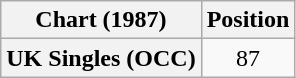<table class="wikitable plainrowheaders" style="text-align:center">
<tr>
<th>Chart (1987)</th>
<th>Position</th>
</tr>
<tr>
<th scope="row">UK Singles (OCC)</th>
<td>87</td>
</tr>
</table>
